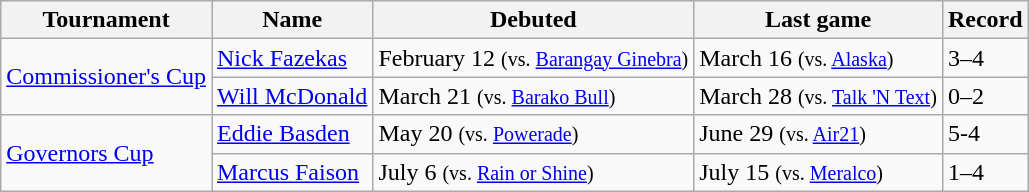<table class="wikitable">
<tr>
<th>Tournament</th>
<th>Name</th>
<th>Debuted</th>
<th>Last game</th>
<th>Record</th>
</tr>
<tr>
<td rowspan=2><a href='#'>Commissioner's Cup</a></td>
<td><a href='#'>Nick Fazekas</a></td>
<td>February 12 <small>(vs. <a href='#'>Barangay Ginebra</a>)</small></td>
<td>March 16 <small>(vs. <a href='#'>Alaska</a>)</small></td>
<td>3–4</td>
</tr>
<tr>
<td><a href='#'>Will McDonald</a></td>
<td>March 21 <small>(vs. <a href='#'>Barako Bull</a>)</small></td>
<td>March 28 <small>(vs. <a href='#'>Talk 'N Text</a>)</small></td>
<td>0–2</td>
</tr>
<tr>
<td rowspan=2><a href='#'>Governors Cup</a></td>
<td><a href='#'>Eddie Basden</a></td>
<td>May 20 <small>(vs. <a href='#'>Powerade</a>)</small></td>
<td>June 29 <small>(vs. <a href='#'>Air21</a>)</small></td>
<td>5-4</td>
</tr>
<tr>
<td><a href='#'>Marcus Faison</a></td>
<td>July 6 <small>(vs. <a href='#'>Rain or Shine</a>)</small></td>
<td>July 15 <small>(vs. <a href='#'>Meralco</a>)</small></td>
<td>1–4</td>
</tr>
</table>
